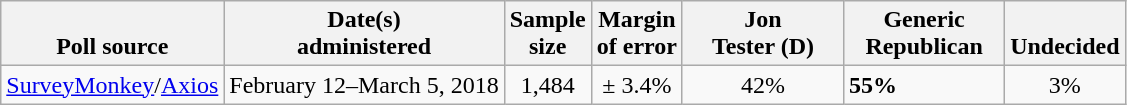<table class="wikitable">
<tr valign=bottom>
<th>Poll source</th>
<th>Date(s)<br>administered</th>
<th>Sample<br>size</th>
<th>Margin<br>of error</th>
<th style="width:100px;">Jon<br>Tester (D)</th>
<th style="width:100px;">Generic<br>Republican</th>
<th>Undecided</th>
</tr>
<tr>
<td><a href='#'>SurveyMonkey</a>/<a href='#'>Axios</a></td>
<td align=center>February 12–March 5, 2018</td>
<td align=center>1,484</td>
<td align=center>± 3.4%</td>
<td align=center>42%</td>
<td><strong>55%</strong></td>
<td align=center>3%</td>
</tr>
</table>
